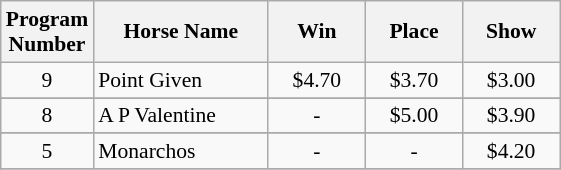<table class="wikitable sortable" style="font-size:90%">
<tr>
<th width="48px">Program <br> Number</th>
<th width="110px">Horse Name</th>
<th width="58px">Win</th>
<th width="58px">Place</th>
<th width="58px">Show</th>
</tr>
<tr>
<td align=center>9</td>
<td>Point Given</td>
<td align=center>$4.70</td>
<td align=center>$3.70</td>
<td align=center>$3.00</td>
</tr>
<tr>
</tr>
<tr>
<td align=center>8</td>
<td>A P Valentine</td>
<td align=center>-</td>
<td align=center>$5.00</td>
<td align=center>$3.90</td>
</tr>
<tr>
</tr>
<tr>
<td align=center>5</td>
<td>Monarchos</td>
<td align=center>-</td>
<td align=center>-</td>
<td align=center>$4.20</td>
</tr>
<tr>
</tr>
</table>
